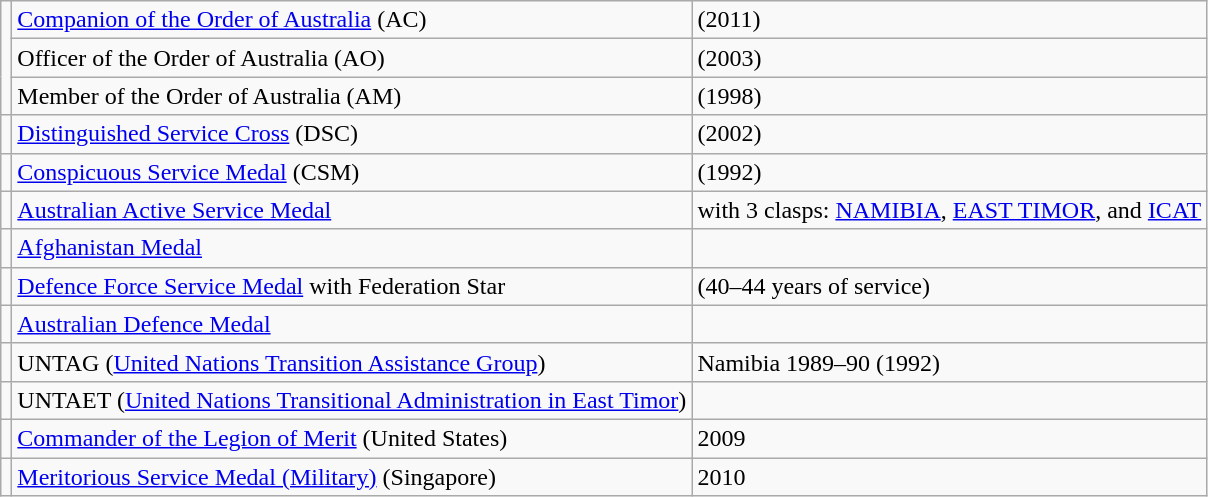<table class="wikitable">
<tr>
<td rowspan=3></td>
<td><a href='#'>Companion of the Order of Australia</a> (AC)</td>
<td>(2011)</td>
</tr>
<tr>
<td>Officer of the Order of Australia (AO)</td>
<td>(2003)</td>
</tr>
<tr>
<td>Member of the Order of Australia (AM)</td>
<td>(1998)</td>
</tr>
<tr>
<td></td>
<td><a href='#'>Distinguished Service Cross</a> (DSC)</td>
<td>(2002)</td>
</tr>
<tr>
<td></td>
<td><a href='#'>Conspicuous Service Medal</a> (CSM)</td>
<td>(1992)</td>
</tr>
<tr>
<td></td>
<td><a href='#'>Australian Active Service Medal</a></td>
<td>with 3 clasps: <a href='#'>NAMIBIA</a>, <a href='#'>EAST TIMOR</a>, and <a href='#'>ICAT</a></td>
</tr>
<tr>
<td></td>
<td><a href='#'>Afghanistan Medal</a></td>
<td></td>
</tr>
<tr>
<td></td>
<td><a href='#'>Defence Force Service Medal</a> with Federation Star</td>
<td>(40–44 years of service)</td>
</tr>
<tr>
<td></td>
<td><a href='#'>Australian Defence Medal</a></td>
<td></td>
</tr>
<tr>
<td></td>
<td>UNTAG (<a href='#'>United Nations Transition Assistance Group</a>)</td>
<td>Namibia 1989–90 (1992)</td>
</tr>
<tr>
<td></td>
<td>UNTAET (<a href='#'>United Nations Transitional Administration in East Timor</a>)</td>
<td></td>
</tr>
<tr>
<td></td>
<td><a href='#'>Commander of the Legion of Merit</a> (United States)</td>
<td>2009</td>
</tr>
<tr>
<td></td>
<td><a href='#'>Meritorious Service Medal (Military)</a> (Singapore)</td>
<td>2010</td>
</tr>
</table>
